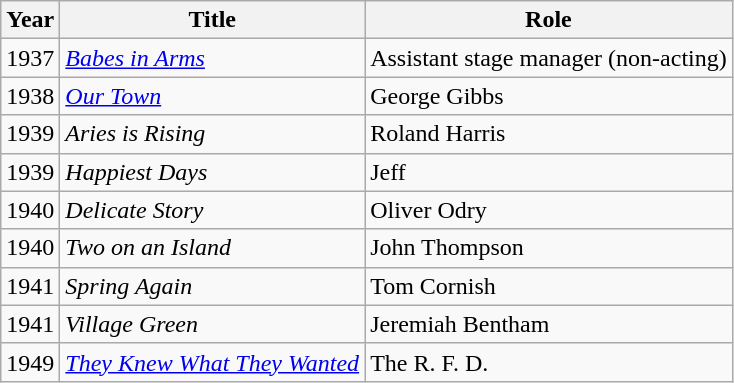<table class="wikitable">
<tr>
<th>Year</th>
<th>Title</th>
<th>Role</th>
</tr>
<tr>
<td>1937</td>
<td><em><a href='#'>Babes in Arms</a></em></td>
<td>Assistant stage manager (non-acting)</td>
</tr>
<tr>
<td>1938</td>
<td><em><a href='#'>Our Town</a></em></td>
<td>George Gibbs</td>
</tr>
<tr>
<td>1939</td>
<td><em>Aries is Rising</em></td>
<td>Roland Harris</td>
</tr>
<tr>
<td>1939</td>
<td><em>Happiest Days</em></td>
<td>Jeff</td>
</tr>
<tr>
<td>1940</td>
<td><em>Delicate Story</em></td>
<td>Oliver Odry</td>
</tr>
<tr>
<td>1940</td>
<td><em>Two on an Island</em></td>
<td>John Thompson</td>
</tr>
<tr>
<td>1941</td>
<td><em>Spring Again</em></td>
<td>Tom Cornish</td>
</tr>
<tr>
<td>1941</td>
<td><em>Village Green</em></td>
<td>Jeremiah Bentham</td>
</tr>
<tr>
<td>1949</td>
<td><a href='#'><em>They Knew What They Wanted</em></a></td>
<td>The R. F. D.</td>
</tr>
</table>
